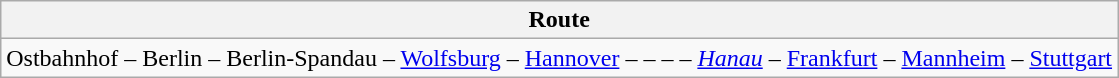<table class="wikitable">
<tr>
<th>Route</th>
</tr>
<tr>
<td>Ostbahnhof – Berlin – Berlin-Spandau – <a href='#'>Wolfsburg</a> – <a href='#'>Hannover</a> –  –  –  – <em><a href='#'>Hanau</a> –</em> <a href='#'>Frankfurt</a> – <a href='#'>Mannheim</a> – <a href='#'>Stuttgart</a></td>
</tr>
</table>
